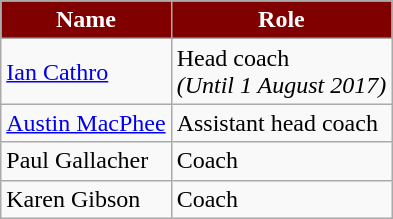<table class="wikitable">
<tr>
<th style="background:maroon; color:white;" scope="col">Name</th>
<th style="background:maroon; color:white;" scope="col">Role</th>
</tr>
<tr>
<td>  <a href='#'>Ian Cathro</a></td>
<td>Head coach<br><em>(Until 1 August 2017)</em></td>
</tr>
<tr>
<td>  <a href='#'>Austin MacPhee</a></td>
<td>Assistant head coach</td>
</tr>
<tr>
<td> Paul Gallacher</td>
<td>Coach</td>
</tr>
<tr>
<td> Karen Gibson</td>
<td>Coach</td>
</tr>
</table>
